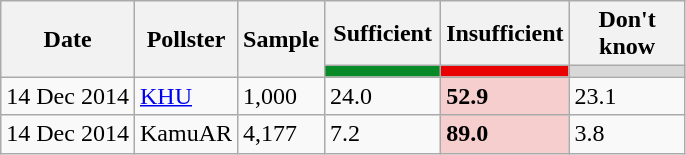<table class="wikitable sortable">
<tr>
<th rowspan="2">Date</th>
<th rowspan="2">Pollster</th>
<th rowspan="2">Sample</th>
<th style="width:70px;">Sufficient</th>
<th style="width:70px;">Insufficient</th>
<th style="width:70px;">Don't know</th>
</tr>
<tr>
<th style="background: #088A29" width:70px;"></th>
<th style="background: #E90000" width:70px;></th>
<th style="background: #d8d8d8" width:70px;></th>
</tr>
<tr>
<td>14 Dec 2014</td>
<td><a href='#'>KHU</a></td>
<td>1,000</td>
<td>24.0</td>
<td style="background: #F6CECE"><strong>52.9</strong></td>
<td>23.1</td>
</tr>
<tr>
<td>14 Dec 2014</td>
<td>KamuAR</td>
<td>4,177</td>
<td>7.2</td>
<td style="background: #F6CECE"><strong>89.0</strong></td>
<td>3.8</td>
</tr>
</table>
